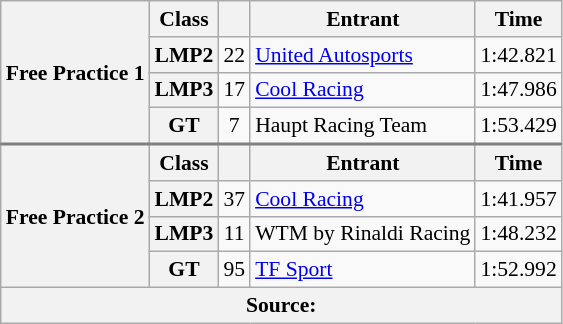<table class="wikitable" style="font-size:90%;">
<tr>
<th rowspan="4">Free Practice 1</th>
<th>Class</th>
<th></th>
<th>Entrant</th>
<th>Time</th>
</tr>
<tr>
<th>LMP2</th>
<td align="center">22</td>
<td> <a href='#'>United Autosports</a></td>
<td>1:42.821</td>
</tr>
<tr>
<th>LMP3</th>
<td align="center">17</td>
<td> <a href='#'>Cool Racing</a></td>
<td>1:47.986</td>
</tr>
<tr>
<th>GT</th>
<td align="center">7</td>
<td> Haupt Racing Team</td>
<td>1:53.429</td>
</tr>
<tr style="border-top:2px solid #808080">
<th rowspan="4">Free Practice 2</th>
<th>Class</th>
<th></th>
<th>Entrant</th>
<th>Time</th>
</tr>
<tr>
<th>LMP2</th>
<td align="center">37</td>
<td> <a href='#'>Cool Racing</a></td>
<td>1:41.957</td>
</tr>
<tr>
<th>LMP3</th>
<td align="center">11</td>
<td> WTM by Rinaldi Racing</td>
<td>1:48.232</td>
</tr>
<tr>
<th>GT</th>
<td align="center">95</td>
<td> <a href='#'>TF Sport</a></td>
<td>1:52.992</td>
</tr>
<tr>
<th colspan="5">Source:</th>
</tr>
</table>
